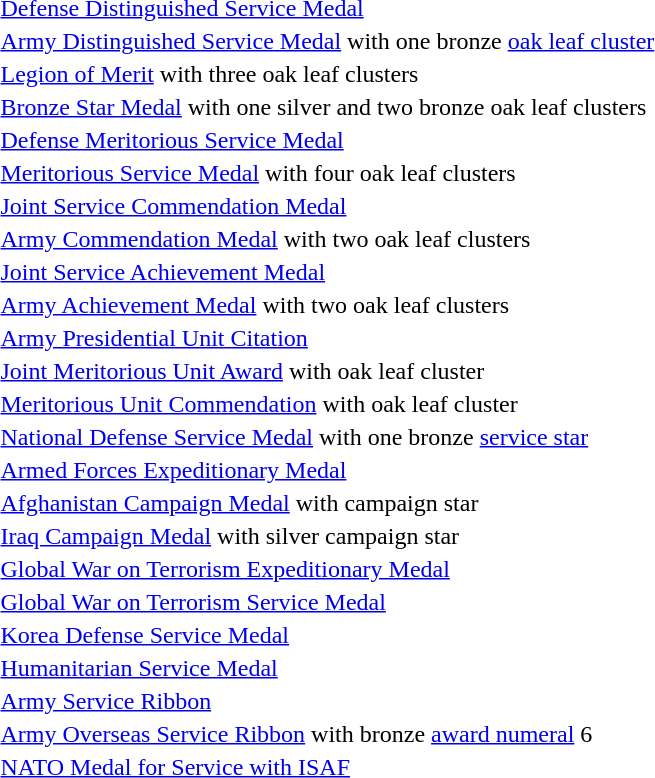<table>
<tr>
<td> <a href='#'>Defense Distinguished Service Medal</a></td>
</tr>
<tr>
<td> <a href='#'>Army Distinguished Service Medal</a> with one bronze <a href='#'>oak leaf cluster</a></td>
</tr>
<tr>
<td><span></span><span></span><span></span> <a href='#'>Legion of Merit</a> with three oak leaf clusters</td>
</tr>
<tr>
<td><span></span><span></span> <a href='#'>Bronze Star Medal</a> with one silver and two bronze oak leaf clusters</td>
</tr>
<tr>
<td> <a href='#'>Defense Meritorious Service Medal</a></td>
</tr>
<tr>
<td><span></span><span></span><span></span><span></span> <a href='#'>Meritorious Service Medal</a> with four oak leaf clusters</td>
</tr>
<tr>
<td> <a href='#'>Joint Service Commendation Medal</a></td>
</tr>
<tr>
<td><span></span><span></span> <a href='#'>Army Commendation Medal</a> with two oak leaf clusters</td>
</tr>
<tr>
<td> <a href='#'>Joint Service Achievement Medal</a></td>
</tr>
<tr>
<td><span></span><span></span> <a href='#'>Army Achievement Medal</a> with two oak leaf clusters</td>
</tr>
<tr>
<td> <a href='#'>Army Presidential Unit Citation</a></td>
</tr>
<tr>
<td> <a href='#'>Joint Meritorious Unit Award</a> with oak leaf cluster</td>
</tr>
<tr>
<td> <a href='#'>Meritorious Unit Commendation</a> with oak leaf cluster</td>
</tr>
<tr>
<td> <a href='#'>National Defense Service Medal</a> with one bronze <a href='#'>service star</a></td>
</tr>
<tr>
<td> <a href='#'>Armed Forces Expeditionary Medal</a></td>
</tr>
<tr>
<td> <a href='#'>Afghanistan Campaign Medal</a> with campaign star</td>
</tr>
<tr>
<td> <a href='#'>Iraq Campaign Medal</a> with silver campaign star</td>
</tr>
<tr>
<td> <a href='#'>Global War on Terrorism Expeditionary Medal</a></td>
</tr>
<tr>
<td> <a href='#'>Global War on Terrorism Service Medal</a></td>
</tr>
<tr>
<td> <a href='#'>Korea Defense Service Medal</a></td>
</tr>
<tr>
<td> <a href='#'>Humanitarian Service Medal</a></td>
</tr>
<tr>
<td> <a href='#'>Army Service Ribbon</a></td>
</tr>
<tr>
<td><span></span> <a href='#'>Army Overseas Service Ribbon</a> with bronze <a href='#'>award numeral</a> 6</td>
</tr>
<tr>
<td> <a href='#'>NATO Medal for Service with ISAF</a></td>
</tr>
</table>
